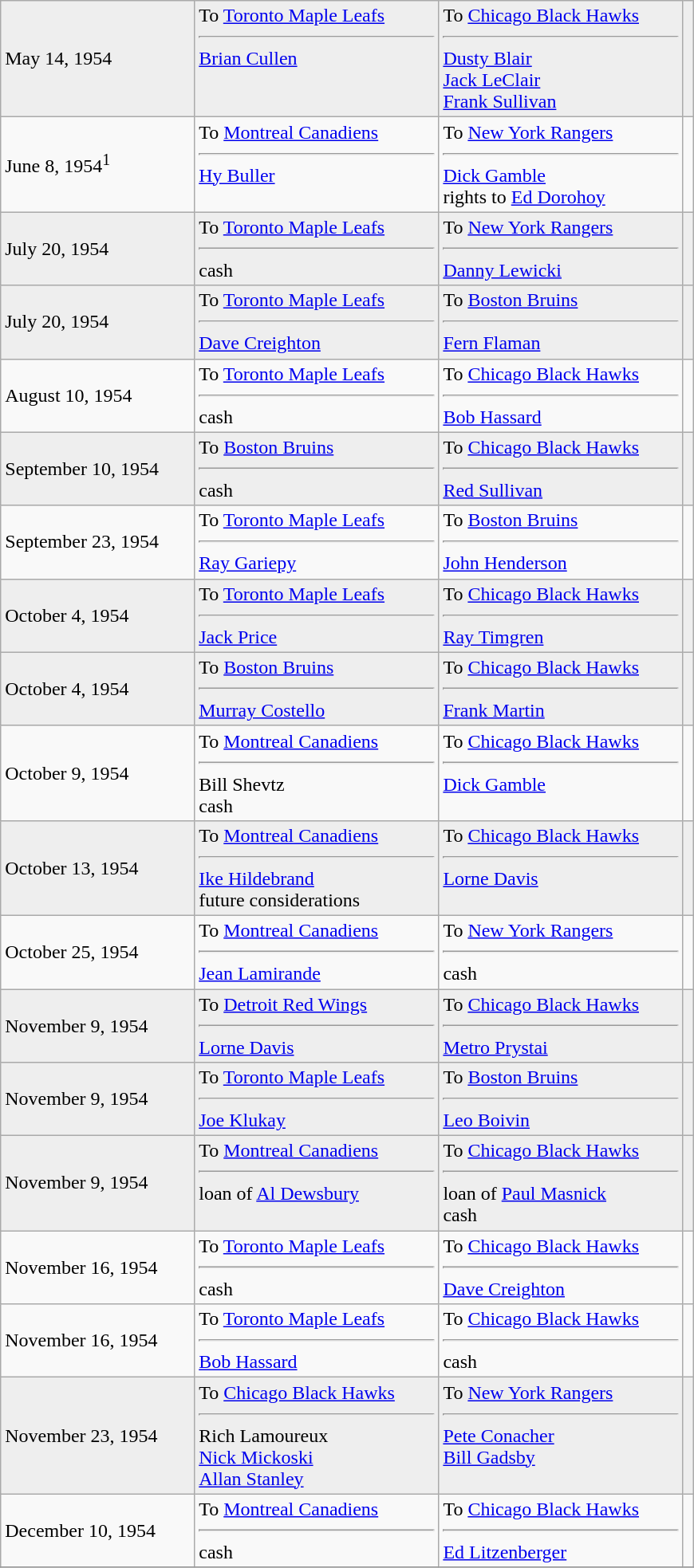<table class="wikitable" style="border:1px solid #999999; width:580px;">
<tr bgcolor="eeeeee">
<td>May 14, 1954</td>
<td valign="top">To <a href='#'>Toronto Maple Leafs</a><hr><a href='#'>Brian Cullen</a></td>
<td valign="top">To <a href='#'>Chicago Black Hawks</a><hr><a href='#'>Dusty Blair</a><br><a href='#'>Jack LeClair</a><br><a href='#'>Frank Sullivan</a></td>
<td></td>
</tr>
<tr>
<td>June 8, 1954<sup>1</sup></td>
<td valign="top">To <a href='#'>Montreal Canadiens</a><hr><a href='#'>Hy Buller</a></td>
<td valign="top">To <a href='#'>New York Rangers</a><hr><a href='#'>Dick Gamble</a><br>rights to <a href='#'>Ed Dorohoy</a></td>
<td></td>
</tr>
<tr bgcolor="eeeeee">
<td>July 20, 1954</td>
<td valign="top">To <a href='#'>Toronto Maple Leafs</a><hr>cash</td>
<td valign="top">To <a href='#'>New York Rangers</a><hr><a href='#'>Danny Lewicki</a></td>
<td></td>
</tr>
<tr bgcolor="eeeeee">
<td>July 20, 1954</td>
<td valign="top">To <a href='#'>Toronto Maple Leafs</a><hr><a href='#'>Dave Creighton</a></td>
<td valign="top">To <a href='#'>Boston Bruins</a><hr><a href='#'>Fern Flaman</a></td>
<td></td>
</tr>
<tr>
<td>August 10, 1954</td>
<td valign="top">To <a href='#'>Toronto Maple Leafs</a><hr>cash</td>
<td valign="top">To <a href='#'>Chicago Black Hawks</a><hr><a href='#'>Bob Hassard</a></td>
<td></td>
</tr>
<tr bgcolor="eeeeee">
<td>September 10, 1954</td>
<td valign="top">To <a href='#'>Boston Bruins</a><hr>cash</td>
<td valign="top">To <a href='#'>Chicago Black Hawks</a><hr><a href='#'>Red Sullivan</a></td>
<td></td>
</tr>
<tr>
<td>September 23, 1954</td>
<td valign="top">To <a href='#'>Toronto Maple Leafs</a><hr><a href='#'>Ray Gariepy</a></td>
<td valign="top">To <a href='#'>Boston Bruins</a><hr><a href='#'>John Henderson</a></td>
<td></td>
</tr>
<tr bgcolor="eeeeee">
<td>October 4, 1954</td>
<td valign="top">To <a href='#'>Toronto Maple Leafs</a><hr><a href='#'>Jack Price</a></td>
<td valign="top">To <a href='#'>Chicago Black Hawks</a><hr><a href='#'>Ray Timgren</a></td>
<td></td>
</tr>
<tr bgcolor="eeeeee">
<td>October 4, 1954</td>
<td valign="top">To <a href='#'>Boston Bruins</a><hr><a href='#'>Murray Costello</a></td>
<td valign="top">To <a href='#'>Chicago Black Hawks</a><hr><a href='#'>Frank Martin</a></td>
<td></td>
</tr>
<tr>
<td>October 9, 1954</td>
<td valign="top">To <a href='#'>Montreal Canadiens</a><hr>Bill Shevtz<br>cash</td>
<td valign="top">To <a href='#'>Chicago Black Hawks</a><hr><a href='#'>Dick Gamble</a></td>
<td></td>
</tr>
<tr bgcolor="eeeeee">
<td>October 13, 1954</td>
<td valign="top">To <a href='#'>Montreal Canadiens</a><hr><a href='#'>Ike Hildebrand</a><br>future considerations</td>
<td valign="top">To <a href='#'>Chicago Black Hawks</a><hr><a href='#'>Lorne Davis</a></td>
<td></td>
</tr>
<tr>
<td>October 25, 1954</td>
<td valign="top">To <a href='#'>Montreal Canadiens</a><hr><a href='#'>Jean Lamirande</a></td>
<td valign="top">To <a href='#'>New York Rangers</a><hr>cash</td>
<td></td>
</tr>
<tr bgcolor="eeeeee">
<td>November 9, 1954</td>
<td valign="top">To <a href='#'>Detroit Red Wings</a><hr><a href='#'>Lorne Davis</a></td>
<td valign="top">To <a href='#'>Chicago Black Hawks</a><hr><a href='#'>Metro Prystai</a></td>
<td></td>
</tr>
<tr bgcolor="eeeeee">
<td>November 9, 1954</td>
<td valign="top">To <a href='#'>Toronto Maple Leafs</a><hr><a href='#'>Joe Klukay</a></td>
<td valign="top">To <a href='#'>Boston Bruins</a><hr><a href='#'>Leo Boivin</a></td>
<td></td>
</tr>
<tr bgcolor="eeeeee">
<td>November 9, 1954</td>
<td valign="top">To <a href='#'>Montreal Canadiens</a><hr>loan of <a href='#'>Al Dewsbury</a></td>
<td valign="top">To <a href='#'>Chicago Black Hawks</a><hr>loan of <a href='#'>Paul Masnick</a><br>cash</td>
<td></td>
</tr>
<tr>
<td>November 16, 1954</td>
<td valign="top">To <a href='#'>Toronto Maple Leafs</a><hr>cash</td>
<td valign="top">To <a href='#'>Chicago Black Hawks</a><hr><a href='#'>Dave Creighton</a></td>
<td></td>
</tr>
<tr>
<td>November 16, 1954</td>
<td valign="top">To <a href='#'>Toronto Maple Leafs</a><hr><a href='#'>Bob Hassard</a></td>
<td valign="top">To <a href='#'>Chicago Black Hawks</a><hr>cash</td>
<td></td>
</tr>
<tr bgcolor="eeeeee">
<td>November 23, 1954</td>
<td valign="top">To <a href='#'>Chicago Black Hawks</a><hr>Rich Lamoureux<br><a href='#'>Nick Mickoski</a><br><a href='#'>Allan Stanley</a></td>
<td valign="top">To <a href='#'>New York Rangers</a><hr><a href='#'>Pete Conacher</a><br><a href='#'>Bill Gadsby</a></td>
<td></td>
</tr>
<tr>
<td>December 10, 1954</td>
<td valign="top">To <a href='#'>Montreal Canadiens</a><hr>cash</td>
<td valign="top">To <a href='#'>Chicago Black Hawks</a><hr><a href='#'>Ed Litzenberger</a></td>
<td></td>
</tr>
<tr bgcolor="eeeeee">
</tr>
</table>
